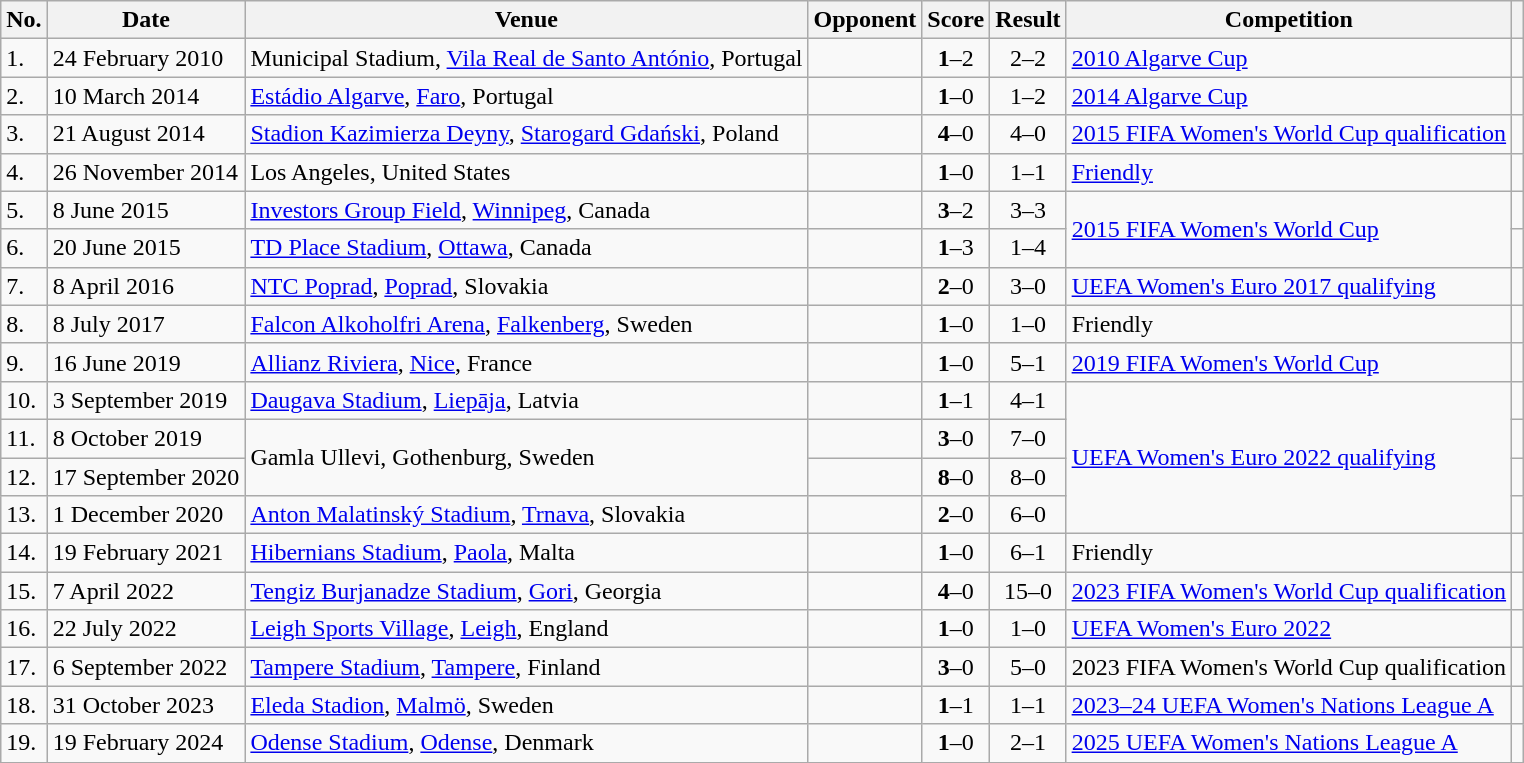<table class="wikitable">
<tr>
<th>No.</th>
<th>Date</th>
<th>Venue</th>
<th>Opponent</th>
<th>Score</th>
<th>Result</th>
<th>Competition</th>
<th></th>
</tr>
<tr>
<td>1.</td>
<td>24 February 2010</td>
<td>Municipal Stadium, <a href='#'>Vila Real de Santo António</a>, Portugal</td>
<td></td>
<td align=center><strong>1</strong>–2</td>
<td align=center>2–2</td>
<td><a href='#'>2010 Algarve Cup</a></td>
<td></td>
</tr>
<tr>
<td>2.</td>
<td>10 March 2014</td>
<td><a href='#'>Estádio Algarve</a>, <a href='#'>Faro</a>, Portugal</td>
<td></td>
<td align=center><strong>1</strong>–0</td>
<td align=center>1–2</td>
<td><a href='#'>2014 Algarve Cup</a></td>
<td></td>
</tr>
<tr>
<td>3.</td>
<td>21 August 2014</td>
<td><a href='#'>Stadion Kazimierza Deyny</a>, <a href='#'>Starogard Gdański</a>, Poland</td>
<td></td>
<td align=center><strong>4</strong>–0</td>
<td align=center>4–0</td>
<td><a href='#'>2015 FIFA Women's World Cup qualification</a></td>
<td></td>
</tr>
<tr>
<td>4.</td>
<td>26 November 2014</td>
<td>Los Angeles, United States</td>
<td></td>
<td align=center><strong>1</strong>–0</td>
<td align=center>1–1</td>
<td><a href='#'>Friendly</a></td>
<td></td>
</tr>
<tr>
<td>5.</td>
<td>8 June 2015</td>
<td><a href='#'>Investors Group Field</a>, <a href='#'>Winnipeg</a>, Canada</td>
<td></td>
<td align=center><strong>3</strong>–2</td>
<td align=center>3–3</td>
<td rowspan=2><a href='#'>2015 FIFA Women's World Cup</a></td>
<td></td>
</tr>
<tr>
<td>6.</td>
<td>20 June 2015</td>
<td><a href='#'>TD Place Stadium</a>, <a href='#'>Ottawa</a>, Canada</td>
<td></td>
<td align=center><strong>1</strong>–3</td>
<td align=center>1–4</td>
<td></td>
</tr>
<tr>
<td>7.</td>
<td>8 April 2016</td>
<td><a href='#'>NTC Poprad</a>, <a href='#'>Poprad</a>, Slovakia</td>
<td></td>
<td align=center><strong>2</strong>–0</td>
<td align=center>3–0</td>
<td><a href='#'>UEFA Women's Euro 2017 qualifying</a></td>
<td></td>
</tr>
<tr>
<td>8.</td>
<td>8 July 2017</td>
<td><a href='#'>Falcon Alkoholfri Arena</a>, <a href='#'>Falkenberg</a>, Sweden</td>
<td></td>
<td align=center><strong>1</strong>–0</td>
<td align=center>1–0</td>
<td>Friendly</td>
<td></td>
</tr>
<tr>
<td>9.</td>
<td>16 June 2019</td>
<td><a href='#'>Allianz Riviera</a>, <a href='#'>Nice</a>, France</td>
<td></td>
<td align=center><strong>1</strong>–0</td>
<td align=center>5–1</td>
<td><a href='#'>2019 FIFA Women's World Cup</a></td>
<td></td>
</tr>
<tr>
<td>10.</td>
<td>3 September 2019</td>
<td><a href='#'>Daugava Stadium</a>, <a href='#'>Liepāja</a>, Latvia</td>
<td></td>
<td align=center><strong>1</strong>–1</td>
<td align=center>4–1</td>
<td rowspan=4><a href='#'>UEFA Women's Euro 2022 qualifying</a></td>
<td></td>
</tr>
<tr>
<td>11.</td>
<td>8 October 2019</td>
<td rowspan=2>Gamla Ullevi, Gothenburg, Sweden</td>
<td></td>
<td align=center><strong>3</strong>–0</td>
<td align=center>7–0</td>
<td></td>
</tr>
<tr>
<td>12.</td>
<td>17 September 2020</td>
<td></td>
<td align=center><strong>8</strong>–0</td>
<td align=center>8–0</td>
<td></td>
</tr>
<tr>
<td>13.</td>
<td>1 December 2020</td>
<td><a href='#'>Anton Malatinský Stadium</a>, <a href='#'>Trnava</a>, Slovakia</td>
<td></td>
<td align=center><strong>2</strong>–0</td>
<td align=center>6–0</td>
<td></td>
</tr>
<tr>
<td>14.</td>
<td>19 February 2021</td>
<td><a href='#'>Hibernians Stadium</a>, <a href='#'>Paola</a>, Malta</td>
<td></td>
<td align=center><strong>1</strong>–0</td>
<td align=center>6–1</td>
<td>Friendly</td>
<td></td>
</tr>
<tr>
<td>15.</td>
<td>7 April 2022</td>
<td><a href='#'>Tengiz Burjanadze Stadium</a>, <a href='#'>Gori</a>, Georgia</td>
<td></td>
<td align=center><strong>4</strong>–0</td>
<td align=center>15–0</td>
<td><a href='#'>2023 FIFA Women's World Cup qualification</a></td>
<td></td>
</tr>
<tr>
<td>16.</td>
<td>22 July 2022</td>
<td><a href='#'>Leigh Sports Village</a>, <a href='#'>Leigh</a>, England</td>
<td></td>
<td align=center><strong>1</strong>–0</td>
<td align=center>1–0</td>
<td><a href='#'>UEFA Women's Euro 2022</a></td>
<td></td>
</tr>
<tr>
<td>17.</td>
<td>6 September 2022</td>
<td><a href='#'>Tampere Stadium</a>, <a href='#'>Tampere</a>, Finland</td>
<td></td>
<td align=center><strong>3</strong>–0</td>
<td align=center>5–0</td>
<td>2023 FIFA Women's World Cup qualification</td>
<td></td>
</tr>
<tr>
<td>18.</td>
<td>31 October 2023</td>
<td><a href='#'>Eleda Stadion</a>, <a href='#'>Malmö</a>, Sweden</td>
<td></td>
<td align=center><strong>1</strong>–1</td>
<td align=center>1–1</td>
<td><a href='#'>2023–24 UEFA Women's Nations League A</a></td>
<td></td>
</tr>
<tr>
<td>19.</td>
<td>19 February 2024</td>
<td><a href='#'>Odense Stadium</a>, <a href='#'>Odense</a>, Denmark</td>
<td></td>
<td align=center><strong>1</strong>–0</td>
<td align=center>2–1</td>
<td><a href='#'>2025 UEFA Women's Nations League A</a></td>
<td></td>
</tr>
<tr>
</tr>
</table>
